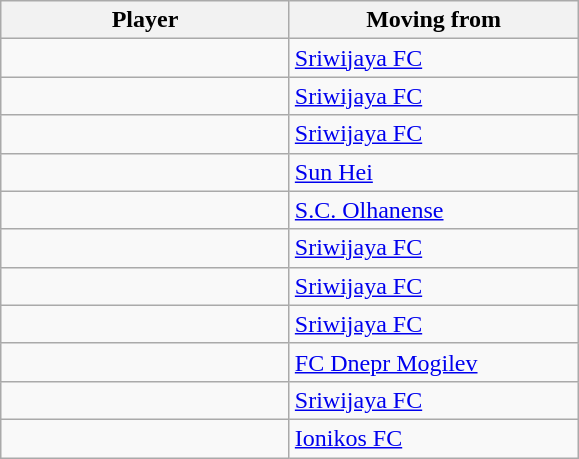<table class="wikitable sortable">
<tr>
<th style="width:185px;">Player</th>
<th style="width:185px;">Moving from</th>
</tr>
<tr>
<td> </td>
<td> <a href='#'>Sriwijaya FC</a></td>
</tr>
<tr>
<td> </td>
<td> <a href='#'>Sriwijaya FC</a></td>
</tr>
<tr>
<td> </td>
<td> <a href='#'>Sriwijaya FC</a></td>
</tr>
<tr>
<td> </td>
<td> <a href='#'>Sun Hei</a></td>
</tr>
<tr>
<td> </td>
<td> <a href='#'>S.C. Olhanense</a></td>
</tr>
<tr>
<td> </td>
<td> <a href='#'>Sriwijaya FC</a></td>
</tr>
<tr>
<td> </td>
<td> <a href='#'>Sriwijaya FC</a></td>
</tr>
<tr>
<td> </td>
<td> <a href='#'>Sriwijaya FC</a></td>
</tr>
<tr>
<td> </td>
<td> <a href='#'>FC Dnepr Mogilev</a></td>
</tr>
<tr>
<td> </td>
<td> <a href='#'>Sriwijaya FC</a></td>
</tr>
<tr>
<td> </td>
<td> <a href='#'>Ionikos FC</a></td>
</tr>
</table>
